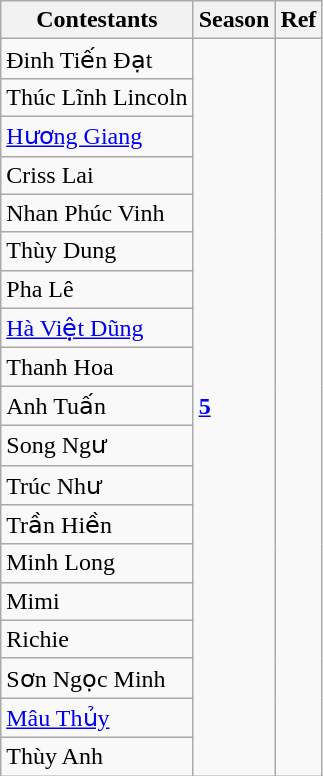<table class="wikitable">
<tr>
<th rowspan="2">Contestants</th>
<th>Season</th>
<th><strong>Ref</strong></th>
</tr>
<tr>
<td rowspan="20"><strong><a href='#'>5</a></strong></td>
<td rowspan="20"></td>
</tr>
<tr>
<td>Đinh Tiến Đạt</td>
</tr>
<tr>
<td>Thúc Lĩnh Lincoln</td>
</tr>
<tr>
<td><a href='#'>Hương Giang</a></td>
</tr>
<tr>
<td>Criss Lai</td>
</tr>
<tr>
<td>Nhan Phúc Vinh</td>
</tr>
<tr>
<td>Thùy Dung</td>
</tr>
<tr>
<td>Pha Lê</td>
</tr>
<tr>
<td><a href='#'>Hà Việt Dũng</a></td>
</tr>
<tr>
<td>Thanh Hoa</td>
</tr>
<tr>
<td>Anh Tuấn</td>
</tr>
<tr>
<td>Song Ngư</td>
</tr>
<tr>
<td>Trúc Như</td>
</tr>
<tr>
<td>Trần Hiền</td>
</tr>
<tr>
<td>Minh Long</td>
</tr>
<tr>
<td>Mimi</td>
</tr>
<tr>
<td>Richie</td>
</tr>
<tr>
<td>Sơn Ngọc Minh</td>
</tr>
<tr>
<td><a href='#'>Mâu Thủy</a></td>
</tr>
<tr>
<td>Thùy Anh</td>
</tr>
</table>
